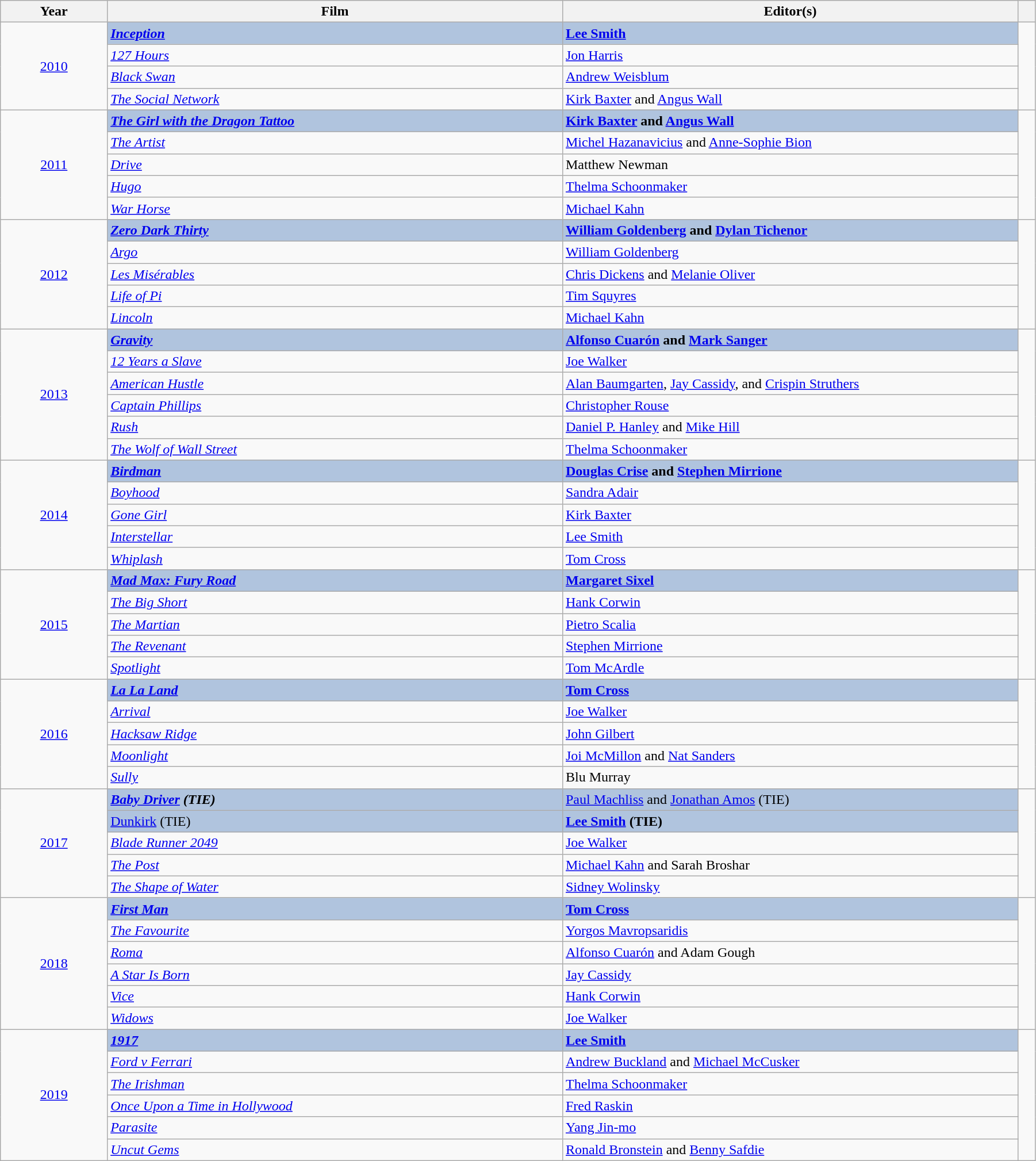<table class="wikitable" width="95%" cellpadding="5">
<tr>
<th width="100"><strong>Year</strong></th>
<th width="450"><strong>Film</strong></th>
<th width="450"><strong>Editor(s)</strong></th>
<th width="10"></th>
</tr>
<tr>
<td rowspan="4" style="text-align:center;"><a href='#'>2010</a></td>
<td style="background:#B0C4DE;"><strong><em><a href='#'>Inception</a></em></strong></td>
<td style="background:#B0C4DE;"><strong><a href='#'>Lee Smith</a></strong></td>
<td style="text-align:center;" rowspan="4"></td>
</tr>
<tr>
<td><em><a href='#'>127 Hours</a></em></td>
<td><a href='#'>Jon Harris</a></td>
</tr>
<tr>
<td><em><a href='#'>Black Swan</a></em></td>
<td><a href='#'>Andrew Weisblum</a></td>
</tr>
<tr>
<td><em><a href='#'>The Social Network</a></em></td>
<td><a href='#'>Kirk Baxter</a> and <a href='#'>Angus Wall</a></td>
</tr>
<tr>
<td rowspan="5" style="text-align:center;"><a href='#'>2011</a></td>
<td style="background:#B0C4DE;"><strong><em><a href='#'>The Girl with the Dragon Tattoo</a></em></strong></td>
<td style="background:#B0C4DE;"><strong><a href='#'>Kirk Baxter</a> and <a href='#'>Angus Wall</a></strong></td>
<td style="text-align:center;" rowspan="5"></td>
</tr>
<tr>
<td><em><a href='#'>The Artist</a></em></td>
<td><a href='#'>Michel Hazanavicius</a> and <a href='#'>Anne-Sophie Bion</a></td>
</tr>
<tr>
<td><em><a href='#'>Drive</a></em></td>
<td>Matthew Newman</td>
</tr>
<tr>
<td><em><a href='#'>Hugo</a></em></td>
<td><a href='#'>Thelma Schoonmaker</a></td>
</tr>
<tr>
<td><em><a href='#'>War Horse</a></em></td>
<td><a href='#'>Michael Kahn</a></td>
</tr>
<tr>
<td rowspan="5" style="text-align:center;"><a href='#'>2012</a></td>
<td style="background:#B0C4DE;"><strong><em><a href='#'>Zero Dark Thirty</a></em></strong></td>
<td style="background:#B0C4DE;"><strong><a href='#'>William Goldenberg</a> and <a href='#'>Dylan Tichenor</a></strong></td>
<td style="text-align:center;" rowspan="5"></td>
</tr>
<tr>
<td><em><a href='#'>Argo</a></em></td>
<td><a href='#'>William Goldenberg</a></td>
</tr>
<tr>
<td><em><a href='#'>Les Misérables</a></em></td>
<td><a href='#'>Chris Dickens</a> and <a href='#'>Melanie Oliver</a></td>
</tr>
<tr>
<td><em><a href='#'>Life of Pi</a></em></td>
<td><a href='#'>Tim Squyres</a></td>
</tr>
<tr>
<td><em><a href='#'>Lincoln</a></em></td>
<td><a href='#'>Michael Kahn</a></td>
</tr>
<tr>
<td rowspan="6" style="text-align:center;"><a href='#'>2013</a></td>
<td style="background:#B0C4DE;"><strong><em><a href='#'>Gravity</a></em></strong></td>
<td style="background:#B0C4DE;"><strong><a href='#'>Alfonso Cuarón</a> and <a href='#'>Mark Sanger</a></strong></td>
<td style="text-align:center;" rowspan="6"></td>
</tr>
<tr>
<td><em><a href='#'>12 Years a Slave</a></em></td>
<td><a href='#'>Joe Walker</a></td>
</tr>
<tr>
<td><em><a href='#'>American Hustle</a></em></td>
<td><a href='#'>Alan Baumgarten</a>, <a href='#'>Jay Cassidy</a>, and <a href='#'>Crispin Struthers</a></td>
</tr>
<tr>
<td><em><a href='#'>Captain Phillips</a></em></td>
<td><a href='#'>Christopher Rouse</a></td>
</tr>
<tr>
<td><em><a href='#'>Rush</a></em></td>
<td><a href='#'>Daniel P. Hanley</a> and <a href='#'>Mike Hill</a></td>
</tr>
<tr>
<td><em><a href='#'>The Wolf of Wall Street</a></em></td>
<td><a href='#'>Thelma Schoonmaker</a></td>
</tr>
<tr>
<td rowspan="5" style="text-align:center;"><a href='#'>2014</a></td>
<td style="background:#B0C4DE;"><strong><em><a href='#'>Birdman</a></em></strong></td>
<td style="background:#B0C4DE;"><strong><a href='#'>Douglas Crise</a> and <a href='#'>Stephen Mirrione</a></strong></td>
<td style="text-align:center;" rowspan="5"></td>
</tr>
<tr>
<td><em><a href='#'>Boyhood</a></em></td>
<td><a href='#'>Sandra Adair</a></td>
</tr>
<tr>
<td><em><a href='#'>Gone Girl</a></em></td>
<td><a href='#'>Kirk Baxter</a></td>
</tr>
<tr>
<td><em><a href='#'>Interstellar</a></em></td>
<td><a href='#'>Lee Smith</a></td>
</tr>
<tr>
<td><em><a href='#'>Whiplash</a></em></td>
<td><a href='#'>Tom Cross</a></td>
</tr>
<tr>
<td rowspan="5" style="text-align:center;"><a href='#'>2015</a></td>
<td style="background:#B0C4DE;"><strong><em><a href='#'>Mad Max: Fury Road</a></em></strong></td>
<td style="background:#B0C4DE;"><strong><a href='#'>Margaret Sixel</a></strong></td>
<td style="text-align:center;" rowspan="5"></td>
</tr>
<tr>
<td><em><a href='#'>The Big Short</a></em></td>
<td><a href='#'>Hank Corwin</a></td>
</tr>
<tr>
<td><em><a href='#'>The Martian</a></em></td>
<td><a href='#'>Pietro Scalia</a></td>
</tr>
<tr>
<td><em><a href='#'>The Revenant</a></em></td>
<td><a href='#'>Stephen Mirrione</a></td>
</tr>
<tr>
<td><em><a href='#'>Spotlight</a></em></td>
<td><a href='#'>Tom McArdle</a></td>
</tr>
<tr>
<td rowspan="5" style="text-align:center;"><a href='#'>2016</a></td>
<td style="background:#B0C4DE;"><strong><em><a href='#'>La La Land</a></em></strong></td>
<td style="background:#B0C4DE;"><strong><a href='#'>Tom Cross</a></strong></td>
<td style="text-align:center;" rowspan="5"></td>
</tr>
<tr>
<td><em><a href='#'>Arrival</a></em></td>
<td><a href='#'>Joe Walker</a></td>
</tr>
<tr>
<td><em><a href='#'>Hacksaw Ridge</a></em></td>
<td><a href='#'>John Gilbert</a></td>
</tr>
<tr>
<td><em><a href='#'>Moonlight</a></em></td>
<td><a href='#'>Joi McMillon</a> and <a href='#'>Nat Sanders</a></td>
</tr>
<tr>
<td><em><a href='#'>Sully</a></em></td>
<td>Blu Murray</td>
</tr>
<tr>
<td rowspan="5" style="text-align:center;"><a href='#'>2017</a></td>
<td style="background:#B0C4DE;"><strong><em><a href='#'>Baby Driver</a><em> (TIE)<strong></td>
<td style="background:#B0C4DE;"></strong><a href='#'>Paul Machliss</a> and <a href='#'>Jonathan Amos</a> (TIE)<strong></td>
<td style="text-align:center;" rowspan="5"></td>
</tr>
<tr>
<td style="background:#B0C4DE;"></em></strong><a href='#'>Dunkirk</a></em> (TIE)</strong></td>
<td style="background:#B0C4DE;"><strong><a href='#'>Lee Smith</a> (TIE)</strong></td>
</tr>
<tr>
<td><em><a href='#'>Blade Runner 2049</a></em></td>
<td><a href='#'>Joe Walker</a></td>
</tr>
<tr>
<td><em><a href='#'>The Post</a></em></td>
<td><a href='#'>Michael Kahn</a> and Sarah Broshar</td>
</tr>
<tr>
<td><em><a href='#'>The Shape of Water</a></em></td>
<td><a href='#'>Sidney Wolinsky</a></td>
</tr>
<tr>
<td rowspan="6" style="text-align:center;"><a href='#'>2018</a></td>
<td style="background:#B0C4DE;"><strong><em><a href='#'>First Man</a></em></strong></td>
<td style=background:#B0C4DE;"><strong><a href='#'>Tom Cross</a></strong></td>
<td style="text-align:center;" rowspan="6"></td>
</tr>
<tr>
<td><em><a href='#'>The Favourite</a></em></td>
<td><a href='#'>Yorgos Mavropsaridis</a></td>
</tr>
<tr>
<td><em><a href='#'>Roma</a></em></td>
<td><a href='#'>Alfonso Cuarón</a> and Adam Gough</td>
</tr>
<tr>
<td><em><a href='#'>A Star Is Born</a></em></td>
<td><a href='#'>Jay Cassidy</a></td>
</tr>
<tr>
<td><em><a href='#'>Vice</a></em></td>
<td><a href='#'>Hank Corwin</a></td>
</tr>
<tr>
<td><em><a href='#'>Widows</a></em></td>
<td><a href='#'>Joe Walker</a></td>
</tr>
<tr>
<td rowspan="6" style="text-align:center;"><a href='#'>2019</a></td>
<td style="background:#B0C4DE;"><strong><em><a href='#'>1917</a></em></strong></td>
<td style="background:#B0C4DE;"><strong><a href='#'>Lee Smith</a></strong></td>
<td style="text-align:center;" rowspan="6"></td>
</tr>
<tr>
<td><em><a href='#'>Ford v Ferrari</a></em></td>
<td><a href='#'>Andrew Buckland</a> and <a href='#'>Michael McCusker</a></td>
</tr>
<tr>
<td><em><a href='#'>The Irishman</a></em></td>
<td><a href='#'>Thelma Schoonmaker</a></td>
</tr>
<tr>
<td><em><a href='#'>Once Upon a Time in Hollywood</a></em></td>
<td><a href='#'>Fred Raskin</a></td>
</tr>
<tr>
<td><em><a href='#'>Parasite</a></em></td>
<td><a href='#'>Yang Jin-mo</a></td>
</tr>
<tr>
<td><em><a href='#'>Uncut Gems</a></em></td>
<td><a href='#'>Ronald Bronstein</a> and <a href='#'>Benny Safdie</a></td>
</tr>
</table>
